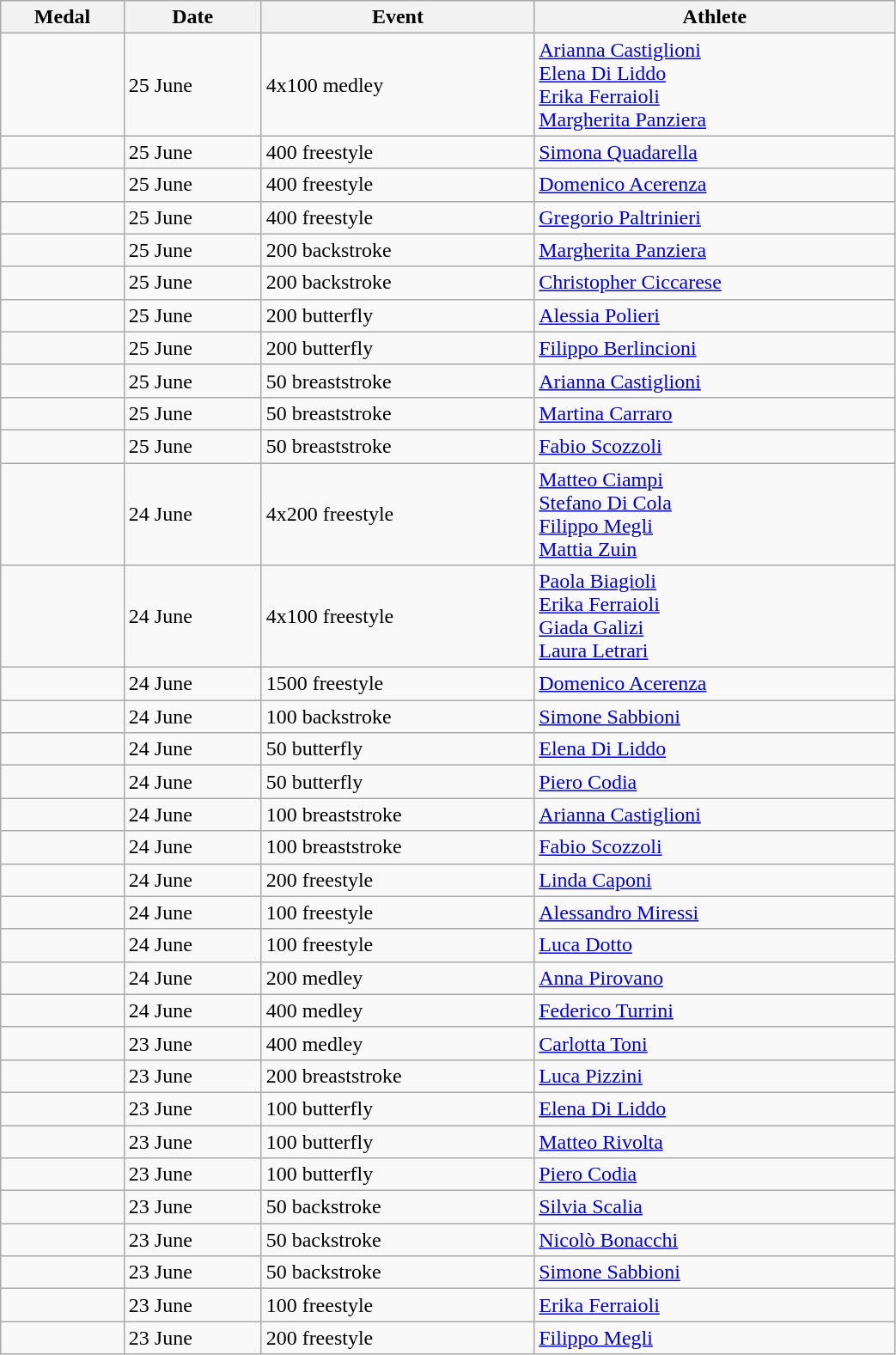<table class="wikitable sortable" width=55% style="font-size:100%; text-align:left;">
<tr>
<th>Medal</th>
<th>Date</th>
<th>Event</th>
<th>Athlete</th>
</tr>
<tr>
<td></td>
<td>25 June</td>
<td>4x100 medley</td>
<td><a href='#'>Arianna Castiglioni</a><br><a href='#'>Elena Di Liddo</a><br><a href='#'>Erika Ferraioli</a><br><a href='#'>Margherita Panziera</a></td>
</tr>
<tr>
<td></td>
<td>25 June</td>
<td>400 freestyle</td>
<td><a href='#'>Simona Quadarella</a></td>
</tr>
<tr>
<td></td>
<td>25 June</td>
<td>400 freestyle</td>
<td><a href='#'>Domenico Acerenza</a></td>
</tr>
<tr>
<td></td>
<td>25 June</td>
<td>400 freestyle</td>
<td><a href='#'>Gregorio Paltrinieri</a></td>
</tr>
<tr>
<td></td>
<td>25 June</td>
<td>200 backstroke</td>
<td><a href='#'>Margherita Panziera</a></td>
</tr>
<tr>
<td></td>
<td>25 June</td>
<td>200 backstroke</td>
<td><a href='#'>Christopher Ciccarese</a></td>
</tr>
<tr>
<td></td>
<td>25 June</td>
<td>200 butterfly</td>
<td><a href='#'>Alessia Polieri</a></td>
</tr>
<tr>
<td></td>
<td>25 June</td>
<td>200 butterfly</td>
<td><a href='#'>Filippo Berlincioni</a></td>
</tr>
<tr>
<td></td>
<td>25 June</td>
<td>50 breaststroke</td>
<td><a href='#'>Arianna Castiglioni</a></td>
</tr>
<tr>
<td></td>
<td>25 June</td>
<td>50 breaststroke</td>
<td><a href='#'>Martina Carraro</a></td>
</tr>
<tr>
<td></td>
<td>25 June</td>
<td>50 breaststroke</td>
<td><a href='#'>Fabio Scozzoli</a></td>
</tr>
<tr>
<td></td>
<td>24 June</td>
<td>4x200 freestyle</td>
<td><a href='#'>Matteo Ciampi</a><br><a href='#'>Stefano Di Cola</a><br><a href='#'>Filippo Megli</a><br><a href='#'>Mattia Zuin</a></td>
</tr>
<tr>
<td></td>
<td>24 June</td>
<td>4x100 freestyle</td>
<td><a href='#'>Paola Biagioli</a><br><a href='#'>Erika Ferraioli</a><br><a href='#'>Giada Galizi</a><br><a href='#'>Laura Letrari</a></td>
</tr>
<tr>
<td></td>
<td>24 June</td>
<td>1500 freestyle</td>
<td><a href='#'>Domenico Acerenza</a></td>
</tr>
<tr>
<td></td>
<td>24 June</td>
<td>100 backstroke</td>
<td><a href='#'>Simone Sabbioni</a></td>
</tr>
<tr>
<td></td>
<td>24 June</td>
<td>50 butterfly</td>
<td><a href='#'>Elena Di Liddo</a></td>
</tr>
<tr>
<td></td>
<td>24 June</td>
<td>50 butterfly</td>
<td><a href='#'>Piero Codia</a></td>
</tr>
<tr>
<td></td>
<td>24 June</td>
<td>100 breaststroke</td>
<td><a href='#'>Arianna Castiglioni</a></td>
</tr>
<tr>
<td></td>
<td>24 June</td>
<td>100 breaststroke</td>
<td><a href='#'>Fabio Scozzoli</a></td>
</tr>
<tr>
<td></td>
<td>24 June</td>
<td>200 freestyle</td>
<td><a href='#'>Linda Caponi</a></td>
</tr>
<tr>
<td></td>
<td>24 June</td>
<td>100 freestyle</td>
<td><a href='#'>Alessandro Miressi</a></td>
</tr>
<tr>
<td></td>
<td>24 June</td>
<td>100 freestyle</td>
<td><a href='#'>Luca Dotto</a></td>
</tr>
<tr>
<td></td>
<td>24 June</td>
<td>200 medley</td>
<td><a href='#'>Anna Pirovano</a></td>
</tr>
<tr>
<td></td>
<td>24 June</td>
<td>400 medley</td>
<td><a href='#'>Federico Turrini</a></td>
</tr>
<tr>
<td></td>
<td>23 June</td>
<td>400 medley</td>
<td><a href='#'>Carlotta Toni</a></td>
</tr>
<tr>
<td></td>
<td>23 June</td>
<td>200 breaststroke</td>
<td><a href='#'>Luca Pizzini</a></td>
</tr>
<tr>
<td></td>
<td>23 June</td>
<td>100 butterfly</td>
<td><a href='#'>Elena Di Liddo</a></td>
</tr>
<tr>
<td></td>
<td>23 June</td>
<td>100 butterfly</td>
<td><a href='#'>Matteo Rivolta</a></td>
</tr>
<tr>
<td></td>
<td>23 June</td>
<td>100 butterfly</td>
<td><a href='#'>Piero Codia</a></td>
</tr>
<tr>
<td></td>
<td>23 June</td>
<td>50 backstroke</td>
<td><a href='#'>Silvia Scalia</a></td>
</tr>
<tr>
<td></td>
<td>23 June</td>
<td>50 backstroke</td>
<td><a href='#'>Nicolò Bonacchi</a></td>
</tr>
<tr>
<td></td>
<td>23 June</td>
<td>50 backstroke</td>
<td><a href='#'>Simone Sabbioni</a></td>
</tr>
<tr>
<td></td>
<td>23 June</td>
<td>100 freestyle</td>
<td><a href='#'>Erika Ferraioli</a></td>
</tr>
<tr>
<td></td>
<td>23 June</td>
<td>200 freestyle</td>
<td><a href='#'>Filippo Megli</a></td>
</tr>
</table>
